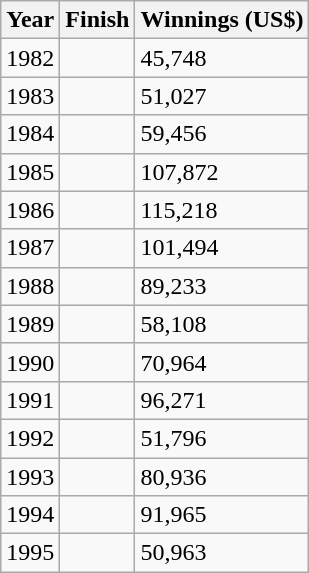<table class="wikitable sortable">
<tr>
<th>Year</th>
<th>Finish</th>
<th>Winnings (US$)</th>
</tr>
<tr>
<td>1982</td>
<td></td>
<td>45,748</td>
</tr>
<tr>
<td>1983</td>
<td></td>
<td>51,027</td>
</tr>
<tr>
<td>1984</td>
<td></td>
<td>59,456</td>
</tr>
<tr>
<td>1985</td>
<td></td>
<td>107,872</td>
</tr>
<tr>
<td>1986</td>
<td></td>
<td>115,218</td>
</tr>
<tr>
<td>1987</td>
<td></td>
<td>101,494</td>
</tr>
<tr>
<td>1988</td>
<td></td>
<td>89,233</td>
</tr>
<tr>
<td>1989</td>
<td></td>
<td>58,108</td>
</tr>
<tr>
<td>1990</td>
<td></td>
<td>70,964</td>
</tr>
<tr>
<td>1991</td>
<td></td>
<td>96,271</td>
</tr>
<tr>
<td>1992</td>
<td></td>
<td>51,796</td>
</tr>
<tr>
<td>1993</td>
<td></td>
<td>80,936</td>
</tr>
<tr>
<td>1994</td>
<td></td>
<td>91,965</td>
</tr>
<tr>
<td>1995</td>
<td></td>
<td>50,963</td>
</tr>
</table>
